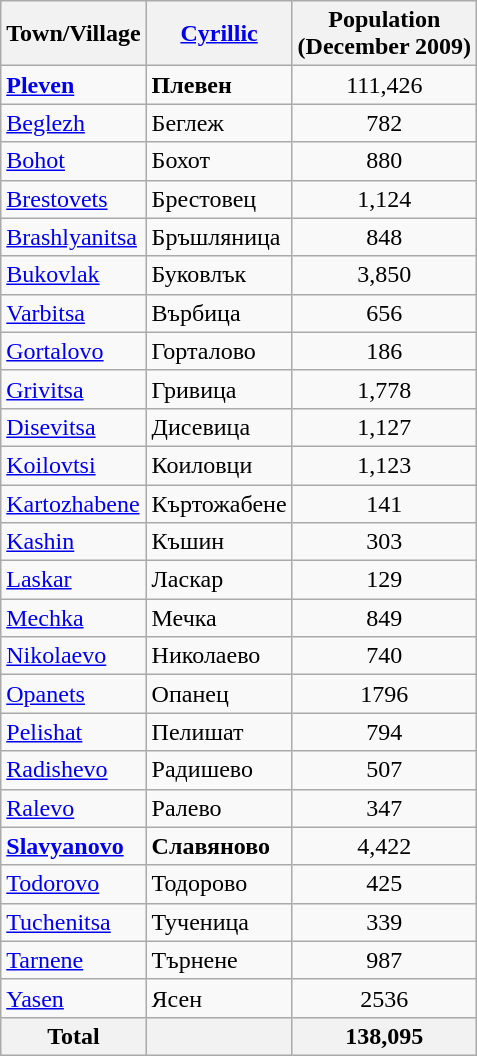<table class="wikitable sortable">
<tr>
<th>Town/Village</th>
<th><a href='#'>Cyrillic</a></th>
<th>Population<br>(December 2009)</th>
</tr>
<tr>
<td><strong><a href='#'>Pleven</a></strong></td>
<td><strong>Плевен</strong></td>
<td align="center">111,426</td>
</tr>
<tr>
<td><a href='#'>Beglezh</a></td>
<td>Беглеж</td>
<td align="center">782</td>
</tr>
<tr>
<td><a href='#'>Bohot</a></td>
<td>Бохот</td>
<td align="center">880</td>
</tr>
<tr>
<td><a href='#'>Brestovets</a></td>
<td>Брестовец</td>
<td align="center">1,124</td>
</tr>
<tr>
<td><a href='#'>Brashlyanitsa</a></td>
<td>Бръшляница</td>
<td align="center">848</td>
</tr>
<tr>
<td><a href='#'>Bukovlak</a></td>
<td>Буковлък</td>
<td align="center">3,850</td>
</tr>
<tr>
<td><a href='#'>Varbitsa</a></td>
<td>Върбица</td>
<td align="center">656</td>
</tr>
<tr>
<td><a href='#'>Gortalovo</a></td>
<td>Горталово</td>
<td align="center">186</td>
</tr>
<tr>
<td><a href='#'>Grivitsa</a></td>
<td>Гривица</td>
<td align="center">1,778</td>
</tr>
<tr>
<td><a href='#'>Disevitsa</a></td>
<td>Дисевица</td>
<td align="center">1,127</td>
</tr>
<tr>
<td><a href='#'>Koilovtsi</a></td>
<td>Коиловци</td>
<td align="center">1,123</td>
</tr>
<tr>
<td><a href='#'>Kartozhabene</a></td>
<td>Къртожабене</td>
<td align="center">141</td>
</tr>
<tr>
<td><a href='#'>Kashin</a></td>
<td>Къшин</td>
<td align="center">303</td>
</tr>
<tr>
<td><a href='#'>Laskar</a></td>
<td>Ласкар</td>
<td align="center">129</td>
</tr>
<tr>
<td><a href='#'>Mechka</a></td>
<td>Мечка</td>
<td align="center">849</td>
</tr>
<tr>
<td><a href='#'>Nikolaevo</a></td>
<td>Николаево</td>
<td align="center">740</td>
</tr>
<tr>
<td><a href='#'>Opanets</a></td>
<td>Опанец</td>
<td align="center">1796</td>
</tr>
<tr>
<td><a href='#'>Pelishat</a></td>
<td>Пелишат</td>
<td align="center">794</td>
</tr>
<tr>
<td><a href='#'>Radishevo</a></td>
<td>Радишево</td>
<td align="center">507</td>
</tr>
<tr>
<td><a href='#'>Ralevo</a></td>
<td>Ралево</td>
<td align="center">347</td>
</tr>
<tr>
<td><strong><a href='#'>Slavyanovo</a></strong></td>
<td><strong>Славяново</strong></td>
<td align="center">4,422</td>
</tr>
<tr>
<td><a href='#'>Todorovo</a></td>
<td>Тодорово</td>
<td align="center">425</td>
</tr>
<tr>
<td><a href='#'>Tuchenitsa</a></td>
<td>Тученица</td>
<td align="center">339</td>
</tr>
<tr>
<td><a href='#'>Tarnene</a></td>
<td>Търнене</td>
<td align="center">987</td>
</tr>
<tr>
<td><a href='#'>Yasen</a></td>
<td>Ясен</td>
<td align="center">2536</td>
</tr>
<tr>
<th>Total</th>
<th></th>
<th align="center">138,095</th>
</tr>
</table>
